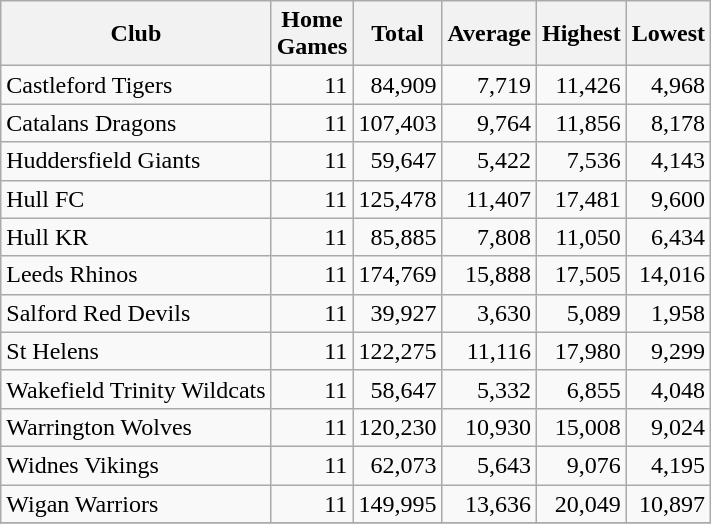<table class="wikitable sortable" style="text-align:right">
<tr>
<th>Club</th>
<th>Home<br>Games</th>
<th>Total</th>
<th>Average</th>
<th>Highest</th>
<th>Lowest</th>
</tr>
<tr>
<td style="text-align:left"> Castleford Tigers</td>
<td>11</td>
<td>84,909</td>
<td>7,719</td>
<td>11,426</td>
<td>4,968</td>
</tr>
<tr>
<td style="text-align:left"> Catalans Dragons</td>
<td>11</td>
<td>107,403</td>
<td>9,764</td>
<td>11,856</td>
<td>8,178</td>
</tr>
<tr>
<td style="text-align:left"> Huddersfield Giants</td>
<td>11</td>
<td>59,647</td>
<td>5,422</td>
<td>7,536</td>
<td>4,143</td>
</tr>
<tr>
<td style="text-align:left"> Hull FC</td>
<td>11</td>
<td>125,478</td>
<td>11,407</td>
<td>17,481</td>
<td>9,600</td>
</tr>
<tr>
<td style="text-align:left"> Hull KR</td>
<td>11</td>
<td>85,885</td>
<td>7,808</td>
<td>11,050</td>
<td>6,434</td>
</tr>
<tr>
<td style="text-align:left"> Leeds Rhinos</td>
<td>11</td>
<td>174,769</td>
<td>15,888</td>
<td>17,505</td>
<td>14,016</td>
</tr>
<tr>
<td style="text-align:left"> Salford Red Devils</td>
<td>11</td>
<td>39,927</td>
<td>3,630</td>
<td>5,089</td>
<td>1,958</td>
</tr>
<tr>
<td style="text-align:left"> St Helens</td>
<td>11</td>
<td>122,275</td>
<td>11,116</td>
<td>17,980</td>
<td>9,299</td>
</tr>
<tr>
<td style="text-align:left"> Wakefield Trinity Wildcats</td>
<td>11</td>
<td>58,647</td>
<td>5,332</td>
<td>6,855</td>
<td>4,048</td>
</tr>
<tr>
<td style="text-align:left"> Warrington Wolves</td>
<td>11</td>
<td>120,230</td>
<td>10,930</td>
<td>15,008</td>
<td>9,024</td>
</tr>
<tr>
<td style="text-align:left"> Widnes Vikings</td>
<td>11</td>
<td>62,073</td>
<td>5,643</td>
<td>9,076</td>
<td>4,195</td>
</tr>
<tr>
<td style="text-align:left"> Wigan Warriors</td>
<td>11</td>
<td>149,995</td>
<td>13,636</td>
<td>20,049</td>
<td>10,897</td>
</tr>
<tr>
</tr>
</table>
